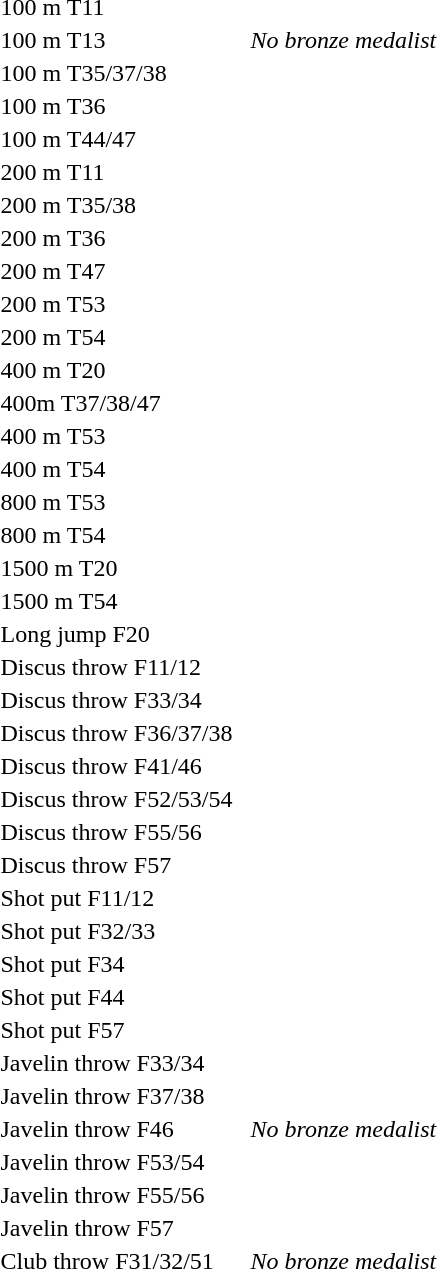<table>
<tr>
<td>100 m T11</td>
<td></td>
<td></td>
<td></td>
</tr>
<tr>
<td>100 m T13</td>
<td></td>
<td></td>
<td><em>No bronze medalist</em></td>
</tr>
<tr>
<td>100 m T35/37/38</td>
<td></td>
<td></td>
<td></td>
</tr>
<tr>
<td>100 m T36</td>
<td></td>
<td></td>
<td></td>
</tr>
<tr>
<td>100 m T44/47</td>
<td></td>
<td></td>
<td></td>
</tr>
<tr>
<td>200 m T11</td>
<td></td>
<td></td>
<td></td>
</tr>
<tr>
<td>200 m T35/38</td>
<td></td>
<td></td>
<td></td>
</tr>
<tr>
<td>200 m T36</td>
<td></td>
<td></td>
<td></td>
</tr>
<tr>
<td>200 m T47</td>
<td></td>
<td></td>
<td></td>
</tr>
<tr>
<td>200 m T53</td>
<td></td>
<td></td>
<td></td>
</tr>
<tr>
<td>200 m T54</td>
<td></td>
<td></td>
<td></td>
</tr>
<tr>
<td>400 m T20</td>
<td></td>
<td></td>
<td></td>
</tr>
<tr>
<td>400m T37/38/47</td>
<td></td>
<td></td>
<td></td>
</tr>
<tr>
<td>400 m T53</td>
<td></td>
<td></td>
<td></td>
</tr>
<tr>
<td>400 m T54</td>
<td></td>
<td></td>
<td></td>
</tr>
<tr>
<td>800 m T53</td>
<td></td>
<td></td>
<td></td>
</tr>
<tr>
<td>800 m T54</td>
<td></td>
<td></td>
<td></td>
</tr>
<tr>
<td>1500 m T20</td>
<td></td>
<td></td>
<td></td>
</tr>
<tr>
<td>1500 m T54</td>
<td></td>
<td></td>
<td></td>
</tr>
<tr>
<td>Long jump F20</td>
<td></td>
<td></td>
<td></td>
</tr>
<tr>
<td>Discus throw F11/12</td>
<td></td>
<td></td>
<td></td>
</tr>
<tr>
<td>Discus throw F33/34</td>
<td></td>
<td></td>
<td></td>
</tr>
<tr>
<td>Discus throw F36/37/38</td>
<td></td>
<td></td>
<td></td>
</tr>
<tr>
<td>Discus throw F41/46</td>
<td></td>
<td></td>
<td></td>
</tr>
<tr>
<td>Discus throw F52/53/54</td>
<td></td>
<td></td>
<td></td>
</tr>
<tr>
<td>Discus throw F55/56</td>
<td></td>
<td></td>
<td></td>
</tr>
<tr>
<td>Discus throw F57</td>
<td></td>
<td></td>
<td></td>
</tr>
<tr>
<td>Shot put F11/12</td>
<td></td>
<td></td>
<td></td>
</tr>
<tr>
<td>Shot put F32/33</td>
<td></td>
<td></td>
<td></td>
</tr>
<tr>
<td>Shot put F34</td>
<td></td>
<td></td>
<td></td>
</tr>
<tr>
<td>Shot put F44</td>
<td></td>
<td></td>
<td></td>
</tr>
<tr>
<td>Shot put F57</td>
<td></td>
<td></td>
<td></td>
</tr>
<tr>
<td>Javelin throw F33/34</td>
<td></td>
<td></td>
<td></td>
</tr>
<tr>
<td>Javelin throw F37/38</td>
<td></td>
<td></td>
<td></td>
</tr>
<tr>
<td>Javelin throw F46</td>
<td></td>
<td></td>
<td><em>No bronze medalist</em></td>
</tr>
<tr>
<td>Javelin throw F53/54</td>
<td></td>
<td></td>
<td></td>
</tr>
<tr>
<td>Javelin throw F55/56</td>
<td></td>
<td></td>
<td></td>
</tr>
<tr>
<td>Javelin throw F57</td>
<td></td>
<td></td>
<td></td>
</tr>
<tr>
<td>Club throw F31/32/51</td>
<td></td>
<td></td>
<td><em>No bronze medalist</em></td>
</tr>
</table>
